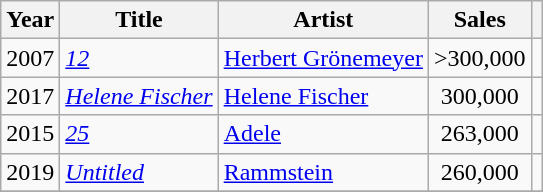<table class="wikitable sortable" style="text-align:center;">
<tr>
<th>Year</th>
<th>Title</th>
<th>Artist</th>
<th>Sales</th>
<th></th>
</tr>
<tr>
<td>2007</td>
<td style="text-align: left;"><em><a href='#'>12</a></em></td>
<td style="text-align: left;"><a href='#'>Herbert Grönemeyer</a></td>
<td>>300,000</td>
<td></td>
</tr>
<tr>
<td>2017</td>
<td style="text-align: left;"><em><a href='#'>Helene Fischer</a></em></td>
<td style="text-align: left;"><a href='#'>Helene Fischer</a></td>
<td>300,000</td>
<td></td>
</tr>
<tr>
<td>2015</td>
<td style="text-align: left;"><em><a href='#'>25</a></em></td>
<td style="text-align: left;"><a href='#'>Adele</a></td>
<td>263,000</td>
<td></td>
</tr>
<tr>
<td>2019</td>
<td style="text-align: left;"><em><a href='#'>Untitled</a></em></td>
<td style="text-align: left;"><a href='#'>Rammstein</a></td>
<td>260,000</td>
<td></td>
</tr>
<tr>
</tr>
</table>
